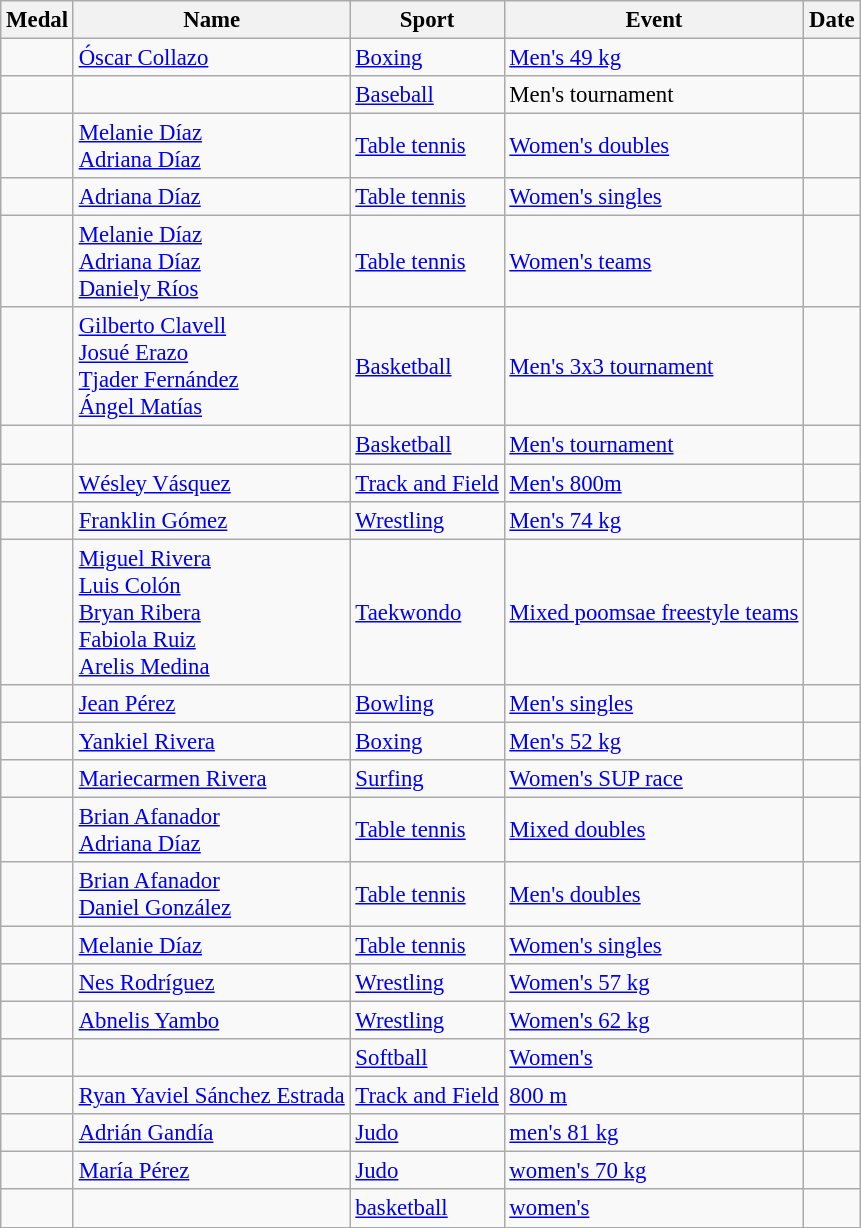<table class="wikitable sortable"  style=font-size:95%>
<tr>
<th>Medal</th>
<th>Name</th>
<th>Sport</th>
<th>Event</th>
<th>Date</th>
</tr>
<tr>
<td></td>
<td><a href='#'>Óscar Collazo</a></td>
<td><a href='#'>Boxing</a></td>
<td><a href='#'>Men's 49 kg</a></td>
<td></td>
</tr>
<tr>
<td></td>
<td></td>
<td><a href='#'>Baseball</a></td>
<td>Men's tournament</td>
<td></td>
</tr>
<tr>
<td></td>
<td><a href='#'>Melanie Díaz</a><br><a href='#'>Adriana Díaz</a></td>
<td><a href='#'>Table tennis</a></td>
<td><a href='#'>Women's doubles</a></td>
<td></td>
</tr>
<tr>
<td></td>
<td><a href='#'>Adriana Díaz</a></td>
<td><a href='#'>Table tennis</a></td>
<td><a href='#'>Women's singles</a></td>
<td></td>
</tr>
<tr>
<td></td>
<td><a href='#'>Melanie Díaz</a><br><a href='#'>Adriana Díaz</a><br><a href='#'>Daniely Ríos</a></td>
<td><a href='#'>Table tennis</a></td>
<td><a href='#'>Women's teams</a></td>
<td></td>
</tr>
<tr>
<td></td>
<td><a href='#'>Gilberto Clavell</a><br><a href='#'>Josué Erazo</a><br><a href='#'>Tjader Fernández</a><br><a href='#'>Ángel Matías</a></td>
<td><a href='#'>Basketball</a></td>
<td><a href='#'>Men's 3x3 tournament</a></td>
<td></td>
</tr>
<tr>
<td></td>
<td></td>
<td><a href='#'>Basketball</a></td>
<td><a href='#'>Men's tournament</a></td>
<td></td>
</tr>
<tr>
<td></td>
<td><a href='#'>Wésley Vásquez</a></td>
<td><a href='#'>Track and Field</a></td>
<td><a href='#'>Men's 800m</a></td>
<td></td>
</tr>
<tr>
<td></td>
<td><a href='#'>Franklin Gómez</a></td>
<td><a href='#'>Wrestling</a></td>
<td><a href='#'>Men's 74 kg</a></td>
<td></td>
</tr>
<tr>
<td></td>
<td><a href='#'>Miguel Rivera</a><br><a href='#'>Luis Colón</a><br><a href='#'>Bryan Ribera</a><br><a href='#'>Fabiola Ruiz</a><br><a href='#'>Arelis Medina</a></td>
<td><a href='#'>Taekwondo</a></td>
<td><a href='#'>Mixed poomsae freestyle teams</a></td>
<td></td>
</tr>
<tr>
<td></td>
<td><a href='#'>Jean Pérez</a></td>
<td><a href='#'>Bowling</a></td>
<td><a href='#'>Men's singles</a></td>
<td></td>
</tr>
<tr>
<td></td>
<td><a href='#'>Yankiel Rivera</a></td>
<td><a href='#'>Boxing</a></td>
<td><a href='#'>Men's 52 kg</a></td>
<td></td>
</tr>
<tr>
<td></td>
<td><a href='#'>Mariecarmen Rivera</a></td>
<td><a href='#'>Surfing</a></td>
<td><a href='#'>Women's SUP race</a></td>
<td></td>
</tr>
<tr>
<td></td>
<td><a href='#'>Brian Afanador</a><br><a href='#'>Adriana Díaz</a></td>
<td><a href='#'>Table tennis</a></td>
<td><a href='#'>Mixed doubles</a></td>
<td></td>
</tr>
<tr>
<td></td>
<td><a href='#'>Brian Afanador</a><br><a href='#'>Daniel González</a></td>
<td><a href='#'>Table tennis</a></td>
<td><a href='#'>Men's doubles</a></td>
<td></td>
</tr>
<tr>
<td></td>
<td><a href='#'>Melanie Díaz</a></td>
<td><a href='#'>Table tennis</a></td>
<td><a href='#'>Women's singles</a></td>
<td></td>
</tr>
<tr>
<td></td>
<td><a href='#'>Nes Rodríguez</a></td>
<td><a href='#'>Wrestling</a></td>
<td><a href='#'>Women's 57 kg</a></td>
<td></td>
</tr>
<tr>
<td></td>
<td><a href='#'>Abnelis Yambo</a></td>
<td><a href='#'>Wrestling</a></td>
<td><a href='#'>Women's 62 kg</a></td>
<td></td>
</tr>
<tr>
<td></td>
<td></td>
<td><a href='#'>Softball</a></td>
<td><a href='#'>Women's</a></td>
<td></td>
</tr>
<tr>
<td></td>
<td><a href='#'>Ryan Yaviel Sánchez Estrada</a></td>
<td><a href='#'>Track and Field</a></td>
<td><a href='#'>800 m</a></td>
<td></td>
</tr>
<tr>
<td></td>
<td><a href='#'>Adrián Gandía</a></td>
<td><a href='#'>Judo</a></td>
<td><a href='#'>men's 81 kg</a></td>
<td></td>
</tr>
<tr>
<td></td>
<td><a href='#'>María Pérez</a></td>
<td><a href='#'>Judo</a></td>
<td><a href='#'>women's 70 kg</a></td>
<td></td>
</tr>
<tr>
<td></td>
<td></td>
<td><a href='#'>basketball</a></td>
<td><a href='#'>women's</a></td>
<td></td>
</tr>
<tr>
</tr>
</table>
